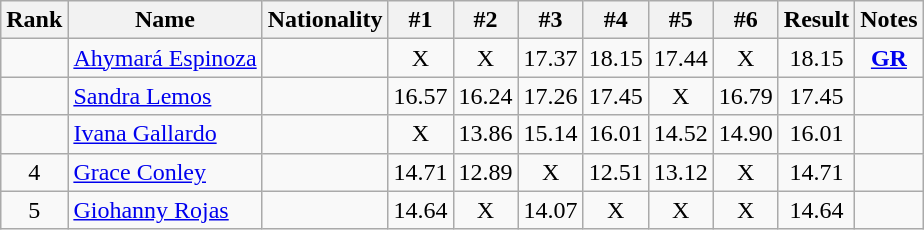<table class="wikitable sortable" style="text-align:center">
<tr>
<th>Rank</th>
<th>Name</th>
<th>Nationality</th>
<th>#1</th>
<th>#2</th>
<th>#3</th>
<th>#4</th>
<th>#5</th>
<th>#6</th>
<th>Result</th>
<th>Notes</th>
</tr>
<tr>
<td></td>
<td align=left><a href='#'>Ahymará Espinoza</a></td>
<td align=left></td>
<td>X</td>
<td>X</td>
<td>17.37</td>
<td>18.15</td>
<td>17.44</td>
<td>X</td>
<td>18.15</td>
<td><strong><a href='#'>GR</a></strong></td>
</tr>
<tr>
<td></td>
<td align=left><a href='#'>Sandra Lemos</a></td>
<td align=left></td>
<td>16.57</td>
<td>16.24</td>
<td>17.26</td>
<td>17.45</td>
<td>X</td>
<td>16.79</td>
<td>17.45</td>
<td></td>
</tr>
<tr>
<td></td>
<td align=left><a href='#'>Ivana Gallardo</a></td>
<td align=left></td>
<td>X</td>
<td>13.86</td>
<td>15.14</td>
<td>16.01</td>
<td>14.52</td>
<td>14.90</td>
<td>16.01</td>
<td></td>
</tr>
<tr>
<td>4</td>
<td align=left><a href='#'>Grace Conley</a></td>
<td align=left></td>
<td>14.71</td>
<td>12.89</td>
<td>X</td>
<td>12.51</td>
<td>13.12</td>
<td>X</td>
<td>14.71</td>
<td></td>
</tr>
<tr>
<td>5</td>
<td align=left><a href='#'>Giohanny Rojas</a></td>
<td align=left></td>
<td>14.64</td>
<td>X</td>
<td>14.07</td>
<td>X</td>
<td>X</td>
<td>X</td>
<td>14.64</td>
<td></td>
</tr>
</table>
